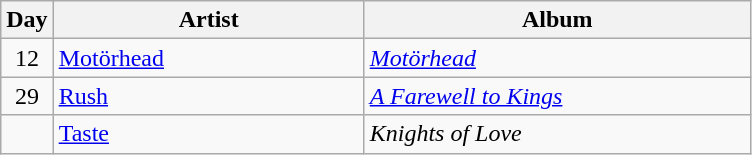<table class="wikitable" border="1">
<tr>
<th>Day</th>
<th width="200">Artist</th>
<th width="250">Album</th>
</tr>
<tr>
<td style="text-align:center;" rowspan="1">12</td>
<td><a href='#'>Motörhead</a></td>
<td><em><a href='#'>Motörhead</a></em></td>
</tr>
<tr>
<td style="text-align:center;" rowspan="1">29</td>
<td><a href='#'>Rush</a></td>
<td><em><a href='#'>A Farewell to Kings</a></em></td>
</tr>
<tr>
<td style="text-align:center;" rowspan="1"></td>
<td><a href='#'>Taste</a></td>
<td><em>Knights of Love</em></td>
</tr>
</table>
